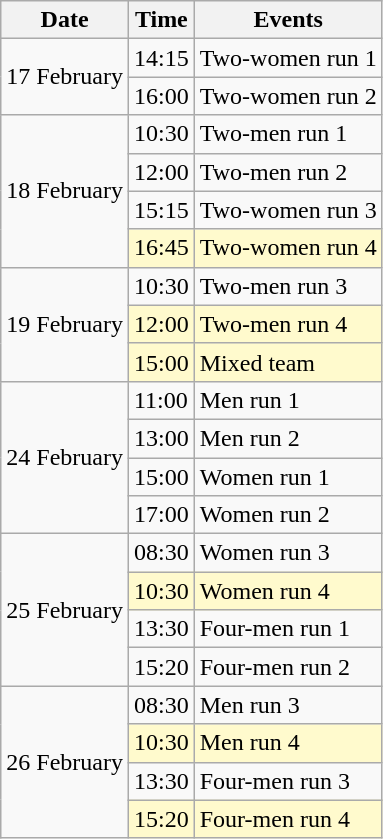<table class="wikitable" border="1">
<tr>
<th>Date</th>
<th>Time</th>
<th>Events</th>
</tr>
<tr>
<td rowspan=2>17 February</td>
<td>14:15</td>
<td>Two-women run 1</td>
</tr>
<tr>
<td>16:00</td>
<td>Two-women run 2</td>
</tr>
<tr>
<td rowspan=4>18 February</td>
<td>10:30</td>
<td>Two-men run 1</td>
</tr>
<tr>
<td>12:00</td>
<td>Two-men run 2</td>
</tr>
<tr>
<td>15:15</td>
<td>Two-women run 3</td>
</tr>
<tr bgcolor=lemonchiffon>
<td>16:45</td>
<td>Two-women run 4</td>
</tr>
<tr>
<td rowspan=3>19 February</td>
<td>10:30</td>
<td>Two-men run 3</td>
</tr>
<tr bgcolor=lemonchiffon>
<td>12:00</td>
<td>Two-men run 4</td>
</tr>
<tr bgcolor=lemonchiffon>
<td>15:00</td>
<td>Mixed team</td>
</tr>
<tr>
<td rowspan=4>24 February</td>
<td>11:00</td>
<td>Men run 1</td>
</tr>
<tr>
<td>13:00</td>
<td>Men run 2</td>
</tr>
<tr>
<td>15:00</td>
<td>Women run 1</td>
</tr>
<tr>
<td>17:00</td>
<td>Women run 2</td>
</tr>
<tr>
<td rowspan=4>25 February</td>
<td>08:30</td>
<td>Women run 3</td>
</tr>
<tr bgcolor=lemonchiffon>
<td>10:30</td>
<td>Women run 4</td>
</tr>
<tr>
<td>13:30</td>
<td>Four-men run 1</td>
</tr>
<tr>
<td>15:20</td>
<td>Four-men run 2</td>
</tr>
<tr>
<td rowspan=4>26 February</td>
<td>08:30</td>
<td>Men run 3</td>
</tr>
<tr bgcolor=lemonchiffon>
<td>10:30</td>
<td>Men run 4</td>
</tr>
<tr>
<td>13:30</td>
<td>Four-men run 3</td>
</tr>
<tr bgcolor=lemonchiffon>
<td>15:20</td>
<td>Four-men run 4</td>
</tr>
</table>
